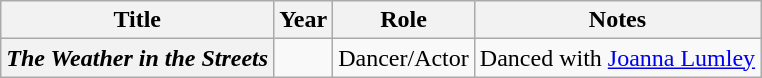<table class="wikitable sortable plainrowheaders">
<tr>
<th scope="col">Title</th>
<th scope="col">Year</th>
<th scope="col">Role</th>
<th scope="col" class="unsortable">Notes</th>
</tr>
<tr>
<th scope="row"><em>The Weather in the Streets</em></th>
<td></td>
<td>Dancer/Actor</td>
<td>Danced with <a href='#'>Joanna Lumley</a></td>
</tr>
</table>
